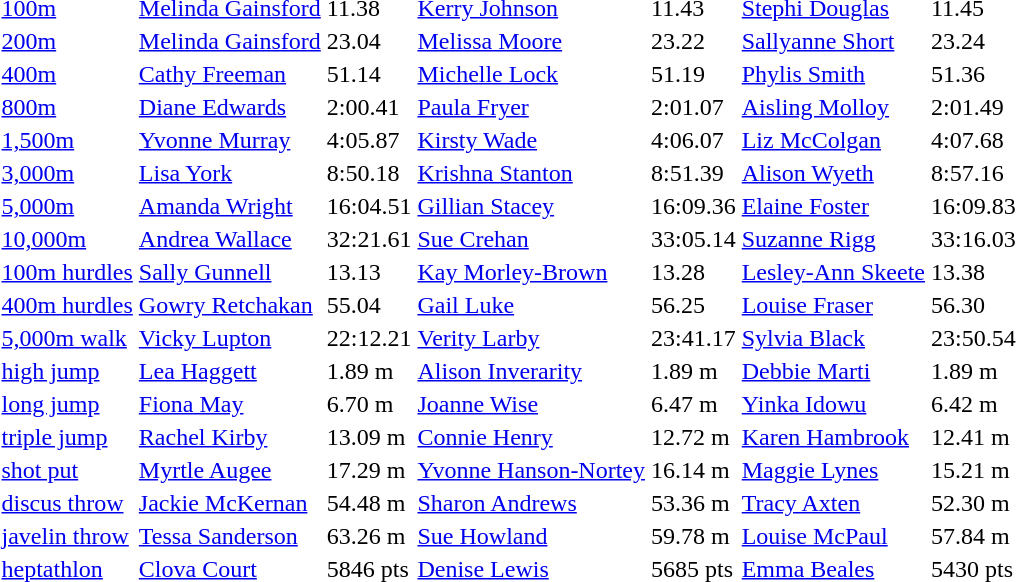<table>
<tr>
<td><a href='#'>100m</a></td>
<td> <a href='#'>Melinda Gainsford</a></td>
<td>11.38</td>
<td> <a href='#'>Kerry Johnson</a></td>
<td>11.43</td>
<td><a href='#'>Stephi Douglas</a></td>
<td>11.45</td>
</tr>
<tr>
<td><a href='#'>200m</a></td>
<td> <a href='#'>Melinda Gainsford</a></td>
<td>23.04</td>
<td> <a href='#'>Melissa Moore</a></td>
<td>23.22</td>
<td> <a href='#'>Sallyanne Short</a></td>
<td>23.24</td>
</tr>
<tr>
<td><a href='#'>400m</a></td>
<td> <a href='#'>Cathy Freeman</a></td>
<td>51.14</td>
<td> <a href='#'>Michelle Lock</a></td>
<td>51.19</td>
<td><a href='#'>Phylis Smith</a></td>
<td>51.36</td>
</tr>
<tr>
<td><a href='#'>800m</a></td>
<td><a href='#'>Diane Edwards</a></td>
<td>2:00.41</td>
<td><a href='#'>Paula Fryer</a></td>
<td>2:01.07</td>
<td> <a href='#'>Aisling Molloy</a></td>
<td>2:01.49</td>
</tr>
<tr>
<td><a href='#'>1,500m</a></td>
<td> <a href='#'>Yvonne Murray</a></td>
<td>4:05.87</td>
<td> <a href='#'>Kirsty Wade</a></td>
<td>4:06.07</td>
<td> <a href='#'>Liz McColgan</a></td>
<td>4:07.68</td>
</tr>
<tr>
<td><a href='#'>3,000m</a></td>
<td><a href='#'>Lisa York</a></td>
<td>8:50.18</td>
<td> <a href='#'>Krishna Stanton</a></td>
<td>8:51.39</td>
<td><a href='#'>Alison Wyeth</a></td>
<td>8:57.16</td>
</tr>
<tr>
<td><a href='#'>5,000m</a></td>
<td><a href='#'>Amanda Wright</a></td>
<td>16:04.51</td>
<td><a href='#'>Gillian Stacey</a></td>
<td>16:09.36</td>
<td><a href='#'>Elaine Foster</a></td>
<td>16:09.83</td>
</tr>
<tr>
<td><a href='#'>10,000m</a></td>
<td><a href='#'>Andrea Wallace</a></td>
<td>32:21.61</td>
<td><a href='#'>Sue Crehan</a></td>
<td>33:05.14</td>
<td><a href='#'>Suzanne Rigg</a></td>
<td>33:16.03</td>
</tr>
<tr>
<td><a href='#'>100m hurdles</a></td>
<td><a href='#'>Sally Gunnell</a></td>
<td>13.13</td>
<td> <a href='#'>Kay Morley-Brown</a></td>
<td>13.28</td>
<td><a href='#'>Lesley-Ann Skeete</a></td>
<td>13.38</td>
</tr>
<tr>
<td><a href='#'>400m hurdles</a></td>
<td><a href='#'>Gowry Retchakan</a></td>
<td>55.04</td>
<td> <a href='#'>Gail Luke</a></td>
<td>56.25</td>
<td><a href='#'>Louise Fraser</a></td>
<td>56.30</td>
</tr>
<tr>
<td><a href='#'>5,000m walk</a></td>
<td><a href='#'>Vicky Lupton</a></td>
<td>22:12.21</td>
<td> <a href='#'>Verity Larby</a></td>
<td>23:41.17</td>
<td><a href='#'>Sylvia Black</a></td>
<td>23:50.54</td>
</tr>
<tr>
<td><a href='#'>high jump</a></td>
<td><a href='#'>Lea Haggett</a></td>
<td>1.89 m</td>
<td> <a href='#'>Alison Inverarity</a></td>
<td>1.89 m</td>
<td><a href='#'>Debbie Marti</a></td>
<td>1.89 m</td>
</tr>
<tr>
<td><a href='#'>long jump</a></td>
<td><a href='#'>Fiona May</a></td>
<td>6.70 m</td>
<td><a href='#'>Joanne Wise</a></td>
<td>6.47 m</td>
<td><a href='#'>Yinka Idowu</a></td>
<td>6.42 m</td>
</tr>
<tr>
<td><a href='#'>triple jump</a></td>
<td><a href='#'>Rachel Kirby</a></td>
<td>13.09 m</td>
<td><a href='#'>Connie Henry</a></td>
<td>12.72 m</td>
<td> <a href='#'>Karen Hambrook</a></td>
<td>12.41 m</td>
</tr>
<tr>
<td><a href='#'>shot put</a></td>
<td><a href='#'>Myrtle Augee</a></td>
<td>17.29 m</td>
<td><a href='#'>Yvonne Hanson-Nortey</a></td>
<td>16.14 m</td>
<td><a href='#'>Maggie Lynes</a></td>
<td>15.21 m</td>
</tr>
<tr>
<td><a href='#'>discus throw</a></td>
<td><a href='#'>Jackie McKernan</a></td>
<td>54.48 m</td>
<td><a href='#'>Sharon Andrews</a></td>
<td>53.36 m</td>
<td><a href='#'>Tracy Axten</a></td>
<td>52.30 m</td>
</tr>
<tr>
<td><a href='#'>javelin throw</a></td>
<td><a href='#'>Tessa Sanderson</a></td>
<td>63.26 m</td>
<td> <a href='#'>Sue Howland</a></td>
<td>59.78 m</td>
<td> <a href='#'>Louise McPaul</a></td>
<td>57.84 m</td>
</tr>
<tr>
<td><a href='#'>heptathlon</a></td>
<td><a href='#'>Clova Court</a></td>
<td>5846 pts</td>
<td><a href='#'>Denise Lewis</a></td>
<td>5685 pts</td>
<td><a href='#'>Emma Beales</a></td>
<td>5430 pts</td>
</tr>
</table>
